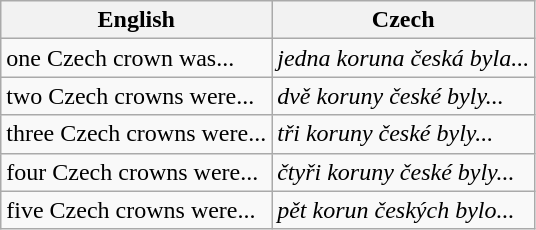<table class=wikitable>
<tr>
<th>English</th>
<th>Czech</th>
</tr>
<tr>
<td>one Czech crown was...</td>
<td><em>jedna koruna česká byla...</em></td>
</tr>
<tr>
<td>two Czech crowns were...</td>
<td><em>dvě koruny české byly...</em></td>
</tr>
<tr>
<td>three Czech crowns were...</td>
<td><em>tři koruny české byly...</em></td>
</tr>
<tr>
<td>four Czech crowns were...</td>
<td><em>čtyři koruny české byly...</em></td>
</tr>
<tr>
<td>five Czech crowns were...</td>
<td><em>pět korun českých bylo...</em></td>
</tr>
</table>
